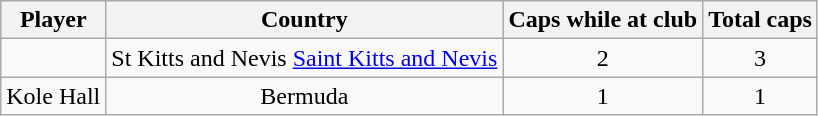<table class="wikitable sortable" style="text-align: center;">
<tr>
<th>Player</th>
<th>Country</th>
<th>Caps while at club</th>
<th>Total caps</th>
</tr>
<tr>
<td align=left></td>
<td align=left><span>St Kitts and Nevis</span>  <a href='#'>Saint Kitts and Nevis</a></td>
<td>2</td>
<td>3</td>
</tr>
<tr>
<td>Kole Hall</td>
<td>Bermuda</td>
<td>1</td>
<td>1</td>
</tr>
</table>
